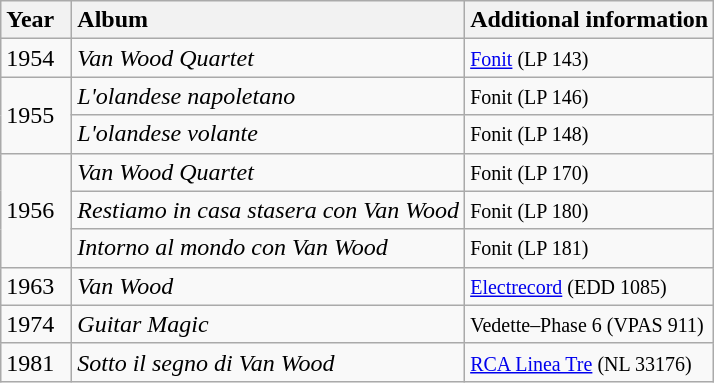<table class="wikitable">
<tr>
<th style="vertical-align:top; text-align:left; width:40px;">Year</th>
<th style="text-align:left; vertical-align:top;">Album</th>
<th style="text-align:left; vertical-align:top;">Additional information</th>
</tr>
<tr>
<td>1954</td>
<td><em>Van Wood Quartet</em></td>
<td><small><a href='#'>Fonit</a> (LP 143)</small></td>
</tr>
<tr>
<td rowspan="2">1955</td>
<td><em>L'olandese napoletano</em></td>
<td><small>Fonit (LP 146)</small></td>
</tr>
<tr>
<td><em>L'olandese volante</em></td>
<td><small>Fonit (LP 148)</small></td>
</tr>
<tr>
<td rowspan="3">1956</td>
<td><em>Van Wood Quartet</em></td>
<td><small>Fonit (LP 170)</small></td>
</tr>
<tr>
<td><em>Restiamo in casa stasera con Van Wood</em></td>
<td><small>Fonit (LP 180)</small></td>
</tr>
<tr>
<td><em>Intorno al mondo con Van Wood</em></td>
<td><small>Fonit (LP 181)</small></td>
</tr>
<tr>
<td>1963</td>
<td><em>Van Wood</em></td>
<td><small><a href='#'>Electrecord</a> (EDD 1085)</small></td>
</tr>
<tr>
<td>1974</td>
<td><em>Guitar Magic</em></td>
<td><small>Vedette–Phase 6 (VPAS 911)</small></td>
</tr>
<tr>
<td>1981</td>
<td><em>Sotto il segno di Van Wood</em></td>
<td><small><a href='#'>RCA Linea Tre</a> (NL 33176)</small></td>
</tr>
</table>
